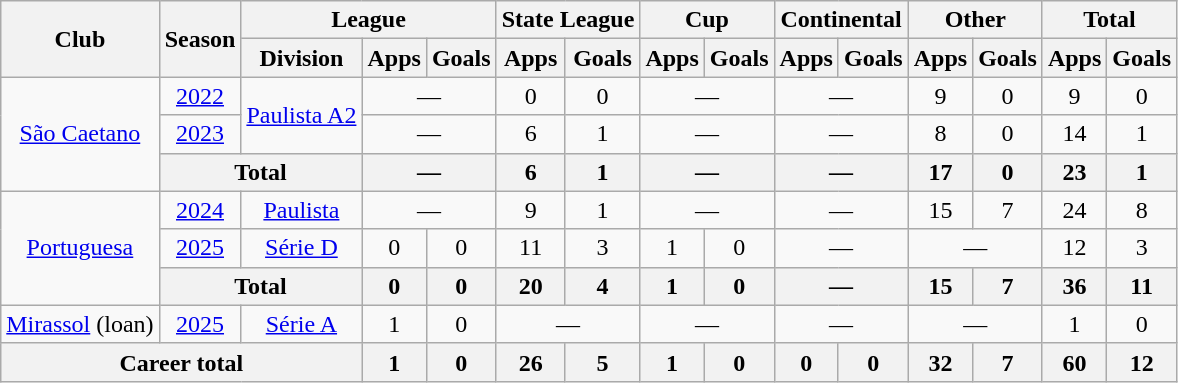<table class="wikitable" style="text-align: center;">
<tr>
<th rowspan="2">Club</th>
<th rowspan="2">Season</th>
<th colspan="3">League</th>
<th colspan="2">State League</th>
<th colspan="2">Cup</th>
<th colspan="2">Continental</th>
<th colspan="2">Other</th>
<th colspan="2">Total</th>
</tr>
<tr>
<th>Division</th>
<th>Apps</th>
<th>Goals</th>
<th>Apps</th>
<th>Goals</th>
<th>Apps</th>
<th>Goals</th>
<th>Apps</th>
<th>Goals</th>
<th>Apps</th>
<th>Goals</th>
<th>Apps</th>
<th>Goals</th>
</tr>
<tr>
<td rowspan="3" valign="center"><a href='#'>São Caetano</a></td>
<td><a href='#'>2022</a></td>
<td rowspan="2"><a href='#'>Paulista A2</a></td>
<td colspan="2">—</td>
<td>0</td>
<td>0</td>
<td colspan="2">—</td>
<td colspan="2">—</td>
<td>9</td>
<td>0</td>
<td>9</td>
<td>0</td>
</tr>
<tr>
<td><a href='#'>2023</a></td>
<td colspan="2">—</td>
<td>6</td>
<td>1</td>
<td colspan="2">—</td>
<td colspan="2">—</td>
<td>8</td>
<td>0</td>
<td>14</td>
<td>1</td>
</tr>
<tr>
<th colspan="2">Total</th>
<th colspan="2">—</th>
<th>6</th>
<th>1</th>
<th colspan="2">—</th>
<th colspan="2">—</th>
<th>17</th>
<th>0</th>
<th>23</th>
<th>1</th>
</tr>
<tr>
<td rowspan="3" valign="center"><a href='#'>Portuguesa</a></td>
<td><a href='#'>2024</a></td>
<td><a href='#'>Paulista</a></td>
<td colspan="2">—</td>
<td>9</td>
<td>1</td>
<td colspan="2">—</td>
<td colspan="2">—</td>
<td>15</td>
<td>7</td>
<td>24</td>
<td>8</td>
</tr>
<tr>
<td><a href='#'>2025</a></td>
<td><a href='#'>Série D</a></td>
<td>0</td>
<td>0</td>
<td>11</td>
<td>3</td>
<td>1</td>
<td>0</td>
<td colspan="2">—</td>
<td colspan="2">—</td>
<td>12</td>
<td>3</td>
</tr>
<tr>
<th colspan="2">Total</th>
<th>0</th>
<th>0</th>
<th>20</th>
<th>4</th>
<th>1</th>
<th>0</th>
<th colspan="2">—</th>
<th>15</th>
<th>7</th>
<th>36</th>
<th>11</th>
</tr>
<tr>
<td><a href='#'>Mirassol</a> (loan)</td>
<td><a href='#'>2025</a></td>
<td><a href='#'>Série A</a></td>
<td>1</td>
<td>0</td>
<td colspan="2">—</td>
<td colspan="2">—</td>
<td colspan="2">—</td>
<td colspan="2">—</td>
<td>1</td>
<td>0</td>
</tr>
<tr>
<th colspan="3"><strong>Career total</strong></th>
<th>1</th>
<th>0</th>
<th>26</th>
<th>5</th>
<th>1</th>
<th>0</th>
<th>0</th>
<th>0</th>
<th>32</th>
<th>7</th>
<th>60</th>
<th>12</th>
</tr>
</table>
